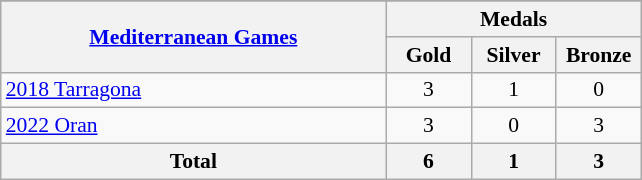<table class="wikitable collapsible " cellspacing="2" style="margin-top:7px; margin-right:0; text-align:center; font-size:90%;">
<tr style="font-size:100%; text-align:right;">
</tr>
<tr>
<th rowspan=2 style="width:250px;"><a href='#'>Mediterranean Games</a></th>
<th colspan=3>Medals</th>
</tr>
<tr>
<th style="width:50px;">Gold</th>
<th style="width:50px;">Silver</th>
<th style="width:50px;">Bronze</th>
</tr>
<tr>
<td align=left> <a href='#'>2018 Tarragona</a></td>
<td>3</td>
<td>1</td>
<td>0</td>
</tr>
<tr>
<td align=left> <a href='#'>2022 Oran</a></td>
<td>3</td>
<td>0</td>
<td>3</td>
</tr>
<tr>
<th>Total</th>
<th>6</th>
<th>1</th>
<th>3</th>
</tr>
</table>
